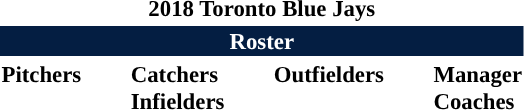<table class="toccolours" style="font-size: 95%;">
<tr http://upload.wikimedia.org/wikipedia/en/c/c8/Button_redirect.png>
<th colspan="10">2018 Toronto Blue Jays</th>
</tr>
<tr>
<td colspan="10" style="background:#041E42; color:white; text-align:center;"><strong>Roster</strong></td>
</tr>
<tr>
<td valign="top"><strong>Pitchers</strong><br>

































</td>
<td style="width:25px;"></td>
<td valign="top"><strong>Catchers</strong><br>



<strong>Infielders</strong>












</td>
<td style="width:25px;"></td>
<td valign="top"><strong>Outfielders</strong><br>









</td>
<td style="width:25px;"></td>
<td valign="top"><strong>Manager</strong><br>
<strong>Coaches</strong>
 
 
 
 
 
 
 
 
 </td>
</tr>
</table>
